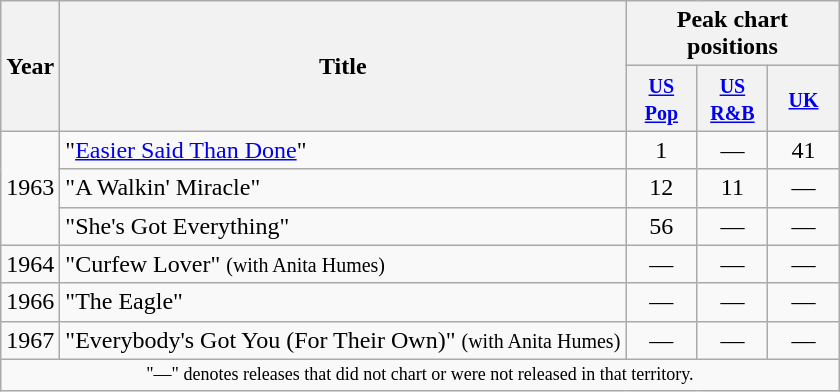<table class="wikitable">
<tr>
<th scope="col" rowspan="2">Year</th>
<th scope="col" rowspan="2">Title</th>
<th scope="col" colspan="3">Peak chart positions</th>
</tr>
<tr>
<th style="width:40px;"><small><a href='#'>US Pop</a></small><br></th>
<th style="width:40px;"><small><a href='#'>US R&B</a></small><br></th>
<th style="width:40px;"><small><a href='#'>UK</a></small><br></th>
</tr>
<tr>
<td rowspan="3">1963</td>
<td>"<a href='#'>Easier Said Than Done</a>"</td>
<td align=center>1</td>
<td align=center>—</td>
<td align=center>41</td>
</tr>
<tr>
<td>"A Walkin' Miracle"</td>
<td align=center>12</td>
<td align=center>11</td>
<td align=center>―</td>
</tr>
<tr>
<td>"She's Got Everything"</td>
<td align=center>56</td>
<td align=center>―</td>
<td align=center>―</td>
</tr>
<tr>
<td rowspan="1">1964</td>
<td>"Curfew Lover" <small>(with Anita Humes)</small></td>
<td align=center>―</td>
<td align=center>―</td>
<td align=center>―</td>
</tr>
<tr>
<td rowspan="1">1966</td>
<td>"The Eagle"</td>
<td align=center>―</td>
<td align=center>―</td>
<td align=center>―</td>
</tr>
<tr>
<td rowspan="1">1967</td>
<td>"Everybody's Got You (For Their Own)" <small>(with Anita Humes)</small></td>
<td align=center>―</td>
<td align=center>―</td>
<td align=center>―</td>
</tr>
<tr>
<td colspan="6" style="text-align:center; font-size:9pt;">"—" denotes releases that did not chart or were not released in that territory.</td>
</tr>
</table>
